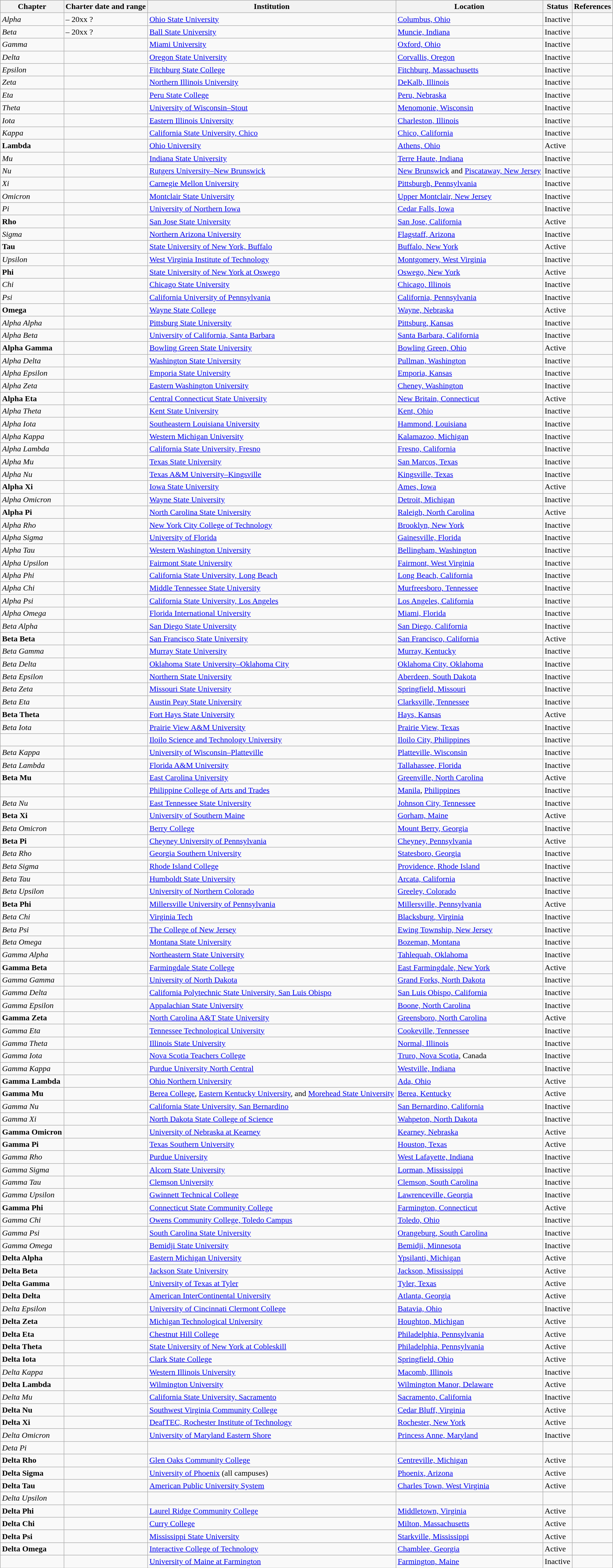<table class="wikitable sortable">
<tr>
<th>Chapter</th>
<th>Charter date and range</th>
<th>Institution</th>
<th>Location</th>
<th>Status</th>
<th>References</th>
</tr>
<tr>
<td><em>Alpha</em></td>
<td> – 20xx ?</td>
<td><a href='#'>Ohio State University</a></td>
<td><a href='#'>Columbus, Ohio</a></td>
<td>Inactive</td>
<td></td>
</tr>
<tr>
<td><em>Beta</em></td>
<td> – 20xx ?</td>
<td><a href='#'>Ball State University</a></td>
<td><a href='#'>Muncie, Indiana</a></td>
<td>Inactive</td>
<td></td>
</tr>
<tr>
<td><em>Gamma</em></td>
<td></td>
<td><a href='#'>Miami University</a></td>
<td><a href='#'>Oxford, Ohio</a></td>
<td>Inactive</td>
<td></td>
</tr>
<tr>
<td><em>Delta</em></td>
<td></td>
<td><a href='#'>Oregon State University</a></td>
<td><a href='#'>Corvallis, Oregon</a></td>
<td>Inactive</td>
<td></td>
</tr>
<tr>
<td><em>Epsilon</em></td>
<td></td>
<td><a href='#'>Fitchburg State College</a></td>
<td><a href='#'>Fitchburg, Massachusetts</a></td>
<td>Inactive</td>
<td></td>
</tr>
<tr>
<td><em>Zeta</em></td>
<td></td>
<td><a href='#'>Northern Illinois University</a></td>
<td><a href='#'>DeKalb, Illinois</a></td>
<td>Inactive</td>
<td></td>
</tr>
<tr>
<td><em>Eta</em></td>
<td></td>
<td><a href='#'>Peru State College</a></td>
<td><a href='#'>Peru, Nebraska</a></td>
<td>Inactive</td>
<td></td>
</tr>
<tr>
<td><em>Theta</em></td>
<td></td>
<td><a href='#'>University of Wisconsin–Stout</a></td>
<td><a href='#'>Menomonie, Wisconsin</a></td>
<td>Inactive</td>
<td></td>
</tr>
<tr>
<td><em>Iota</em></td>
<td></td>
<td><a href='#'>Eastern Illinois University</a></td>
<td><a href='#'>Charleston, Illinois</a></td>
<td>Inactive</td>
<td></td>
</tr>
<tr>
<td><em>Kappa</em></td>
<td></td>
<td><a href='#'>California State University, Chico</a></td>
<td><a href='#'>Chico, California</a></td>
<td>Inactive</td>
<td></td>
</tr>
<tr>
<td><strong>Lambda</strong></td>
<td></td>
<td><a href='#'>Ohio University</a></td>
<td><a href='#'>Athens, Ohio</a></td>
<td>Active</td>
<td></td>
</tr>
<tr>
<td><em>Mu</em></td>
<td></td>
<td><a href='#'>Indiana State University</a></td>
<td><a href='#'>Terre Haute, Indiana</a></td>
<td>Inactive</td>
<td></td>
</tr>
<tr>
<td><em>Nu</em></td>
<td></td>
<td><a href='#'>Rutgers University–New Brunswick</a></td>
<td><a href='#'>New Brunswick</a> and <a href='#'>Piscataway, New Jersey</a></td>
<td>Inactive</td>
<td></td>
</tr>
<tr>
<td><em>Xi</em></td>
<td></td>
<td><a href='#'>Carnegie Mellon University</a></td>
<td><a href='#'>Pittsburgh, Pennsylvania</a></td>
<td>Inactive</td>
<td></td>
</tr>
<tr>
<td><em>Omicron</em></td>
<td></td>
<td><a href='#'>Montclair State University</a></td>
<td><a href='#'>Upper Montclair, New Jersey</a></td>
<td>Inactive</td>
<td></td>
</tr>
<tr>
<td><em>Pi</em></td>
<td></td>
<td><a href='#'>University of Northern Iowa</a></td>
<td><a href='#'>Cedar Falls, Iowa</a></td>
<td>Inactive</td>
<td></td>
</tr>
<tr>
<td><strong>Rho</strong></td>
<td></td>
<td><a href='#'>San Jose State University</a></td>
<td><a href='#'>San Jose, California</a></td>
<td>Active</td>
<td></td>
</tr>
<tr>
<td><em>Sigma</em></td>
<td></td>
<td><a href='#'>Northern Arizona University</a></td>
<td><a href='#'>Flagstaff, Arizona</a></td>
<td>Inactive</td>
<td></td>
</tr>
<tr>
<td><strong>Tau</strong></td>
<td></td>
<td><a href='#'>State University of New York, Buffalo</a></td>
<td><a href='#'>Buffalo, New York</a></td>
<td>Active</td>
<td></td>
</tr>
<tr>
<td><em>Upsilon</em></td>
<td></td>
<td><a href='#'>West Virginia Institute of Technology</a></td>
<td><a href='#'>Montgomery, West Virginia</a></td>
<td>Inactive</td>
<td></td>
</tr>
<tr>
<td><strong>Phi</strong></td>
<td></td>
<td><a href='#'>State University of New York at Oswego</a></td>
<td><a href='#'>Oswego, New York</a></td>
<td>Active</td>
<td></td>
</tr>
<tr>
<td><em>Chi</em></td>
<td></td>
<td><a href='#'>Chicago State University</a></td>
<td><a href='#'>Chicago, Illinois</a></td>
<td>Inactive</td>
<td></td>
</tr>
<tr>
<td><em>Psi</em></td>
<td></td>
<td><a href='#'>California University of Pennsylvania</a></td>
<td><a href='#'>California, Pennsylvania</a></td>
<td>Inactive</td>
<td></td>
</tr>
<tr>
<td><strong>Omega</strong></td>
<td></td>
<td><a href='#'>Wayne State College</a></td>
<td><a href='#'>Wayne, Nebraska</a></td>
<td>Active</td>
<td></td>
</tr>
<tr>
<td><em>Alpha Alpha</em></td>
<td></td>
<td><a href='#'>Pittsburg State University</a></td>
<td><a href='#'>Pittsburg, Kansas</a></td>
<td>Inactive</td>
<td></td>
</tr>
<tr>
<td><em>Alpha Beta</em></td>
<td></td>
<td><a href='#'>University of California, Santa Barbara</a></td>
<td><a href='#'>Santa Barbara, California</a></td>
<td>Inactive</td>
<td></td>
</tr>
<tr>
<td><strong>Alpha Gamma</strong></td>
<td></td>
<td><a href='#'>Bowling Green State University</a></td>
<td><a href='#'>Bowling Green, Ohio</a></td>
<td>Active</td>
<td></td>
</tr>
<tr>
<td><em>Alpha Delta</em></td>
<td></td>
<td><a href='#'>Washington State University</a></td>
<td><a href='#'>Pullman, Washington</a></td>
<td>Inactive</td>
<td></td>
</tr>
<tr>
<td><em>Alpha Epsilon</em></td>
<td></td>
<td><a href='#'>Emporia State University</a></td>
<td><a href='#'>Emporia, Kansas</a></td>
<td>Inactive</td>
<td></td>
</tr>
<tr>
<td><em>Alpha Zeta</em></td>
<td></td>
<td><a href='#'>Eastern Washington University</a></td>
<td><a href='#'>Cheney, Washington</a></td>
<td>Inactive</td>
<td></td>
</tr>
<tr>
<td><strong>Alpha Eta</strong></td>
<td></td>
<td><a href='#'>Central Connecticut State University</a></td>
<td><a href='#'>New Britain, Connecticut</a></td>
<td>Active</td>
<td></td>
</tr>
<tr>
<td><em>Alpha Theta</em></td>
<td></td>
<td><a href='#'>Kent State University</a></td>
<td><a href='#'>Kent, Ohio</a></td>
<td>Inactive</td>
<td></td>
</tr>
<tr>
<td><em>Alpha Iota</em></td>
<td></td>
<td><a href='#'>Southeastern Louisiana University</a></td>
<td><a href='#'>Hammond, Louisiana</a></td>
<td>Inactive</td>
<td></td>
</tr>
<tr>
<td><em>Alpha Kappa</em></td>
<td></td>
<td><a href='#'>Western Michigan University</a></td>
<td><a href='#'>Kalamazoo, Michigan</a></td>
<td>Inactive</td>
<td></td>
</tr>
<tr>
<td><em>Alpha Lambda</em></td>
<td></td>
<td><a href='#'>California State University, Fresno</a></td>
<td><a href='#'>Fresno, California</a></td>
<td>Inactive</td>
<td></td>
</tr>
<tr>
<td><em>Alpha Mu</em></td>
<td></td>
<td><a href='#'>Texas State University</a></td>
<td><a href='#'>San Marcos, Texas</a></td>
<td>Inactive</td>
<td></td>
</tr>
<tr>
<td><em>Alpha Nu</em></td>
<td></td>
<td><a href='#'>Texas A&M University–Kingsville</a></td>
<td><a href='#'>Kingsville, Texas</a></td>
<td>Inactive</td>
<td></td>
</tr>
<tr>
<td><strong>Alpha Xi</strong></td>
<td></td>
<td><a href='#'>Iowa State University</a></td>
<td><a href='#'>Ames, Iowa</a></td>
<td>Active</td>
<td></td>
</tr>
<tr>
<td><em>Alpha Omicron</em></td>
<td></td>
<td><a href='#'>Wayne State University</a></td>
<td><a href='#'>Detroit, Michigan</a></td>
<td>Inactive</td>
<td></td>
</tr>
<tr>
<td><strong>Alpha Pi</strong></td>
<td></td>
<td><a href='#'>North Carolina State University</a></td>
<td><a href='#'>Raleigh, North Carolina</a></td>
<td>Active</td>
<td></td>
</tr>
<tr>
<td><em>Alpha Rho</em></td>
<td></td>
<td><a href='#'>New York City College of Technology</a></td>
<td><a href='#'>Brooklyn, New York</a></td>
<td>Inactive</td>
<td></td>
</tr>
<tr>
<td><em>Alpha Sigma</em></td>
<td></td>
<td><a href='#'>University of Florida</a></td>
<td><a href='#'>Gainesville, Florida</a></td>
<td>Inactive</td>
<td></td>
</tr>
<tr>
<td><em>Alpha Tau</em></td>
<td></td>
<td><a href='#'>Western Washington University</a></td>
<td><a href='#'>Bellingham, Washington</a></td>
<td>Inactive</td>
<td></td>
</tr>
<tr>
<td><em>Alpha Upsilon</em></td>
<td></td>
<td><a href='#'>Fairmont State University</a></td>
<td><a href='#'>Fairmont, West Virginia</a></td>
<td>Inactive</td>
<td></td>
</tr>
<tr>
<td><em>Alpha Phi</em></td>
<td></td>
<td><a href='#'>California State University, Long Beach</a></td>
<td><a href='#'>Long Beach, California</a></td>
<td>Inactive</td>
<td></td>
</tr>
<tr>
<td><em>Alpha Chi</em></td>
<td></td>
<td><a href='#'>Middle Tennessee State University</a></td>
<td><a href='#'>Murfreesboro, Tennessee</a></td>
<td>Inactive</td>
<td></td>
</tr>
<tr>
<td><em>Alpha Psi</em></td>
<td></td>
<td><a href='#'>California State University, Los Angeles</a></td>
<td><a href='#'>Los Angeles, California</a></td>
<td>Inactive</td>
<td></td>
</tr>
<tr>
<td><em>Alpha Omega</em></td>
<td></td>
<td><a href='#'>Florida International University</a></td>
<td><a href='#'>Miami, Florida</a></td>
<td>Inactive</td>
<td></td>
</tr>
<tr>
<td><em>Beta Alpha</em></td>
<td></td>
<td><a href='#'>San Diego State University</a></td>
<td><a href='#'>San Diego, California</a></td>
<td>Inactive</td>
<td></td>
</tr>
<tr>
<td><strong>Beta Beta</strong></td>
<td></td>
<td><a href='#'>San Francisco State University</a></td>
<td><a href='#'>San Francisco, California</a></td>
<td>Active</td>
<td></td>
</tr>
<tr>
<td><em>Beta Gamma</em></td>
<td></td>
<td><a href='#'>Murray State University</a></td>
<td><a href='#'>Murray, Kentucky</a></td>
<td>Inactive</td>
<td></td>
</tr>
<tr>
<td><em>Beta Delta</em></td>
<td></td>
<td><a href='#'>Oklahoma State University–Oklahoma City</a></td>
<td><a href='#'>Oklahoma City, Oklahoma</a></td>
<td>Inactive</td>
<td></td>
</tr>
<tr>
<td><em>Beta Epsilon</em></td>
<td></td>
<td><a href='#'>Northern State University</a></td>
<td><a href='#'>Aberdeen, South Dakota</a></td>
<td>Inactive</td>
<td></td>
</tr>
<tr>
<td><em>Beta Zeta</em></td>
<td></td>
<td><a href='#'>Missouri State University</a></td>
<td><a href='#'>Springfield, Missouri</a></td>
<td>Inactive</td>
<td></td>
</tr>
<tr>
<td><em>Beta Eta</em></td>
<td></td>
<td><a href='#'>Austin Peay State University</a></td>
<td><a href='#'>Clarksville, Tennessee</a></td>
<td>Inactive</td>
<td></td>
</tr>
<tr>
<td><strong>Beta Theta</strong></td>
<td></td>
<td><a href='#'>Fort Hays State University</a></td>
<td><a href='#'>Hays, Kansas</a></td>
<td>Active</td>
<td></td>
</tr>
<tr>
<td><em>Beta Iota</em></td>
<td></td>
<td><a href='#'>Prairie View A&M University</a></td>
<td><a href='#'>Prairie View, Texas</a></td>
<td>Inactive</td>
<td></td>
</tr>
<tr>
<td></td>
<td></td>
<td><a href='#'>Iloilo Science and Technology University</a></td>
<td><a href='#'>Iloilo City, Philippines</a></td>
<td>Inactive</td>
<td></td>
</tr>
<tr>
<td><em>Beta Kappa</em></td>
<td></td>
<td><a href='#'>University of Wisconsin–Platteville</a></td>
<td><a href='#'>Platteville, Wisconsin</a></td>
<td>Inactive</td>
<td></td>
</tr>
<tr>
<td><em>Beta Lambda</em></td>
<td></td>
<td><a href='#'>Florida A&M University</a></td>
<td><a href='#'>Tallahassee, Florida</a></td>
<td>Inactive</td>
<td></td>
</tr>
<tr>
<td><strong>Beta Mu</strong></td>
<td></td>
<td><a href='#'>East Carolina University</a></td>
<td><a href='#'>Greenville, North Carolina</a></td>
<td>Active</td>
<td></td>
</tr>
<tr>
<td></td>
<td></td>
<td><a href='#'>Philippine College of Arts and Trades</a></td>
<td><a href='#'>Manila</a>, <a href='#'>Philippines</a></td>
<td>Inactive</td>
<td></td>
</tr>
<tr>
<td><em>Beta Nu</em></td>
<td></td>
<td><a href='#'>East Tennessee State University</a></td>
<td><a href='#'>Johnson City, Tennessee</a></td>
<td>Inactive</td>
<td></td>
</tr>
<tr>
<td><strong>Beta Xi</strong></td>
<td></td>
<td><a href='#'>University of Southern Maine</a></td>
<td><a href='#'>Gorham, Maine</a></td>
<td>Active</td>
<td></td>
</tr>
<tr>
<td><em>Beta Omicron</em></td>
<td></td>
<td><a href='#'>Berry College</a></td>
<td><a href='#'>Mount Berry, Georgia</a></td>
<td>Inactive</td>
<td></td>
</tr>
<tr>
<td><strong>Beta Pi</strong></td>
<td></td>
<td><a href='#'>Cheyney University of Pennsylvania</a></td>
<td><a href='#'>Cheyney, Pennsylvania</a></td>
<td>Active</td>
<td></td>
</tr>
<tr>
<td><em>Beta Rho</em></td>
<td></td>
<td><a href='#'>Georgia Southern University</a></td>
<td><a href='#'>Statesboro, Georgia</a></td>
<td>Inactive</td>
<td></td>
</tr>
<tr>
<td><em>Beta Sigma</em></td>
<td></td>
<td><a href='#'>Rhode Island College</a></td>
<td><a href='#'>Providence, Rhode Island</a></td>
<td>Inactive</td>
<td></td>
</tr>
<tr>
<td><em>Beta Tau</em></td>
<td></td>
<td><a href='#'>Humboldt State University</a></td>
<td><a href='#'>Arcata, California</a></td>
<td>Inactive</td>
<td></td>
</tr>
<tr>
<td><em>Beta Upsilon</em></td>
<td></td>
<td><a href='#'>University of Northern Colorado</a></td>
<td><a href='#'>Greeley, Colorado</a></td>
<td>Inactive</td>
<td></td>
</tr>
<tr>
<td><strong>Beta Phi</strong></td>
<td></td>
<td><a href='#'>Millersville University of Pennsylvania</a></td>
<td><a href='#'>Millersville, Pennsylvania</a></td>
<td>Active</td>
<td></td>
</tr>
<tr>
<td><em>Beta Chi</em></td>
<td></td>
<td><a href='#'>Virginia Tech</a></td>
<td><a href='#'>Blacksburg, Virginia</a></td>
<td>Inactive</td>
<td></td>
</tr>
<tr>
<td><em>Beta Psi</em></td>
<td></td>
<td><a href='#'>The College of New Jersey</a></td>
<td><a href='#'>Ewing Township, New Jersey</a></td>
<td>Inactive</td>
<td></td>
</tr>
<tr>
<td><em>Beta Omega</em></td>
<td></td>
<td><a href='#'>Montana State University</a></td>
<td><a href='#'>Bozeman, Montana</a></td>
<td>Inactive</td>
<td></td>
</tr>
<tr>
<td><em>Gamma Alpha</em></td>
<td></td>
<td><a href='#'>Northeastern State University</a></td>
<td><a href='#'>Tahlequah, Oklahoma</a></td>
<td>Inactive</td>
<td></td>
</tr>
<tr>
<td><strong>Gamma Beta</strong></td>
<td></td>
<td><a href='#'>Farmingdale State College</a></td>
<td><a href='#'>East Farmingdale, New York</a></td>
<td>Active</td>
<td></td>
</tr>
<tr>
<td><em>Gamma Gamma</em></td>
<td></td>
<td><a href='#'>University of North Dakota</a></td>
<td><a href='#'>Grand Forks, North Dakota</a></td>
<td>Inactive</td>
<td></td>
</tr>
<tr>
<td><em>Gamma Delta</em></td>
<td></td>
<td><a href='#'>California Polytechnic State University, San Luis Obispo</a></td>
<td><a href='#'>San Luis Obispo, California</a></td>
<td>Inactive</td>
<td></td>
</tr>
<tr>
<td><em>Gamma Epsilon</em></td>
<td></td>
<td><a href='#'>Appalachian State University</a></td>
<td><a href='#'>Boone, North Carolina</a></td>
<td>Inactive</td>
<td></td>
</tr>
<tr>
<td><strong>Gamma Zeta</strong></td>
<td></td>
<td><a href='#'>North Carolina A&T State University</a></td>
<td><a href='#'>Greensboro, North Carolina</a></td>
<td>Active</td>
<td></td>
</tr>
<tr>
<td><em>Gamma Eta</em></td>
<td></td>
<td><a href='#'>Tennessee Technological University</a></td>
<td><a href='#'>Cookeville, Tennessee</a></td>
<td>Inactive</td>
<td></td>
</tr>
<tr>
<td><em>Gamma Theta</em></td>
<td></td>
<td><a href='#'>Illinois State University</a></td>
<td><a href='#'>Normal, Illinois</a></td>
<td>Inactive</td>
<td></td>
</tr>
<tr>
<td><em>Gamma Iota</em></td>
<td></td>
<td><a href='#'>Nova Scotia Teachers College</a></td>
<td><a href='#'>Truro, Nova Scotia</a>, Canada</td>
<td>Inactive</td>
<td></td>
</tr>
<tr>
<td><em>Gamma Kappa</em></td>
<td></td>
<td><a href='#'>Purdue University North Central</a></td>
<td><a href='#'>Westville, Indiana</a></td>
<td>Inactive</td>
<td></td>
</tr>
<tr>
<td><strong>Gamma Lambda</strong></td>
<td></td>
<td><a href='#'>Ohio Northern University</a></td>
<td><a href='#'>Ada, Ohio</a></td>
<td>Active</td>
<td></td>
</tr>
<tr>
<td><strong>Gamma Mu</strong></td>
<td></td>
<td><a href='#'>Berea College</a>, <a href='#'>Eastern Kentucky University</a>, and <a href='#'>Morehead State University</a></td>
<td><a href='#'>Berea, Kentucky</a></td>
<td>Active</td>
<td></td>
</tr>
<tr>
<td><em>Gamma Nu</em></td>
<td></td>
<td><a href='#'>California State University, San Bernardino</a></td>
<td><a href='#'>San Bernardino, California</a></td>
<td>Inactive</td>
<td></td>
</tr>
<tr>
<td><em>Gamma Xi</em></td>
<td></td>
<td><a href='#'>North Dakota State College of Science</a></td>
<td><a href='#'>Wahpeton, North Dakota</a></td>
<td>Inactive</td>
<td></td>
</tr>
<tr>
<td><strong>Gamma Omicron</strong></td>
<td></td>
<td><a href='#'>University of Nebraska at Kearney</a></td>
<td><a href='#'>Kearney, Nebraska</a></td>
<td>Active</td>
<td></td>
</tr>
<tr>
<td><strong>Gamma Pi</strong></td>
<td></td>
<td><a href='#'>Texas Southern University</a></td>
<td><a href='#'>Houston, Texas</a></td>
<td>Active</td>
<td></td>
</tr>
<tr>
<td><em>Gamma Rho</em></td>
<td></td>
<td><a href='#'>Purdue University</a></td>
<td><a href='#'>West Lafayette, Indiana</a></td>
<td>Inactive</td>
<td></td>
</tr>
<tr>
<td><em>Gamma Sigma</em></td>
<td></td>
<td><a href='#'>Alcorn State University</a></td>
<td><a href='#'>Lorman, Mississippi</a></td>
<td>Inactive</td>
<td></td>
</tr>
<tr>
<td><em>Gamma Tau</em></td>
<td></td>
<td><a href='#'>Clemson University</a></td>
<td><a href='#'>Clemson, South Carolina</a></td>
<td>Inactive</td>
<td></td>
</tr>
<tr>
<td><em>Gamma Upsilon</em></td>
<td></td>
<td><a href='#'>Gwinnett Technical College</a></td>
<td><a href='#'>Lawrenceville, Georgia</a></td>
<td>Inactive</td>
<td></td>
</tr>
<tr>
<td><strong>Gamma Phi</strong></td>
<td></td>
<td><a href='#'>Connecticut State Community College</a></td>
<td><a href='#'>Farmington, Connecticut</a></td>
<td>Active</td>
<td></td>
</tr>
<tr>
<td><em>Gamma Chi</em></td>
<td></td>
<td><a href='#'>Owens Community College, Toledo Campus</a></td>
<td><a href='#'>Toledo, Ohio</a></td>
<td>Inactive</td>
<td></td>
</tr>
<tr>
<td><em>Gamma Psi</em></td>
<td></td>
<td><a href='#'>South Carolina State University</a></td>
<td><a href='#'>Orangeburg, South Carolina</a></td>
<td>Inactive</td>
<td></td>
</tr>
<tr>
<td><em>Gamma Omega</em></td>
<td></td>
<td><a href='#'>Bemidji State University</a></td>
<td><a href='#'>Bemidji, Minnesota</a></td>
<td>Inactive</td>
<td></td>
</tr>
<tr>
<td><strong>Delta Alpha</strong></td>
<td></td>
<td><a href='#'>Eastern Michigan University</a></td>
<td><a href='#'>Ypsilanti, Michigan</a></td>
<td>Active</td>
<td></td>
</tr>
<tr>
<td><strong>Delta Beta</strong></td>
<td></td>
<td><a href='#'>Jackson State University</a></td>
<td><a href='#'>Jackson, Mississippi</a></td>
<td>Active</td>
<td></td>
</tr>
<tr>
<td><strong>Delta Gamma</strong></td>
<td></td>
<td><a href='#'>University of Texas at Tyler</a></td>
<td><a href='#'>Tyler, Texas</a></td>
<td>Active</td>
<td></td>
</tr>
<tr>
<td><strong>Delta Delta</strong></td>
<td></td>
<td><a href='#'>American InterContinental University</a></td>
<td><a href='#'>Atlanta, Georgia</a></td>
<td>Active</td>
<td></td>
</tr>
<tr>
<td><em>Delta Epsilon</em></td>
<td></td>
<td><a href='#'>University of Cincinnati Clermont College</a></td>
<td><a href='#'>Batavia, Ohio</a></td>
<td>Inactive</td>
<td></td>
</tr>
<tr>
<td><strong>Delta Zeta</strong></td>
<td></td>
<td><a href='#'>Michigan Technological University</a></td>
<td><a href='#'>Houghton, Michigan</a></td>
<td>Active</td>
<td></td>
</tr>
<tr>
<td><strong>Delta Eta</strong></td>
<td></td>
<td><a href='#'>Chestnut Hill College</a></td>
<td><a href='#'>Philadelphia, Pennsylvania</a></td>
<td>Active</td>
<td></td>
</tr>
<tr>
<td><strong>Delta Theta</strong></td>
<td></td>
<td><a href='#'>State University of New York at Cobleskill</a></td>
<td><a href='#'>Philadelphia, Pennsylvania</a></td>
<td>Active</td>
<td></td>
</tr>
<tr>
<td><strong>Delta Iota</strong></td>
<td></td>
<td><a href='#'>Clark State College</a></td>
<td><a href='#'>Springfield, Ohio</a></td>
<td>Active</td>
<td></td>
</tr>
<tr>
<td><em>Delta Kappa</em></td>
<td></td>
<td><a href='#'>Western Illinois University</a></td>
<td><a href='#'>Macomb, Illinois</a></td>
<td>Inactive</td>
<td></td>
</tr>
<tr>
<td><strong>Delta Lambda</strong></td>
<td></td>
<td><a href='#'>Wilmington University</a></td>
<td><a href='#'>Wilmington Manor, Delaware</a></td>
<td>Active</td>
<td></td>
</tr>
<tr>
<td><em>Delta Mu</em></td>
<td></td>
<td><a href='#'>California State University, Sacramento</a></td>
<td><a href='#'>Sacramento, California</a></td>
<td>Inactive</td>
<td></td>
</tr>
<tr>
<td><strong>Delta Nu</strong></td>
<td></td>
<td><a href='#'>Southwest Virginia Community College</a></td>
<td><a href='#'>Cedar Bluff, Virginia</a></td>
<td>Active</td>
<td></td>
</tr>
<tr>
<td><strong>Delta Xi</strong></td>
<td></td>
<td><a href='#'>DeafTEC, Rochester Institute of Technology</a></td>
<td><a href='#'>Rochester, New York</a></td>
<td>Active</td>
<td></td>
</tr>
<tr>
<td><em>Delta Omicron</em></td>
<td></td>
<td><a href='#'>University of Maryland Eastern Shore</a></td>
<td><a href='#'>Princess Anne, Maryland</a></td>
<td>Inactive</td>
<td></td>
</tr>
<tr>
<td><em>Deta Pi</em></td>
<td></td>
<td></td>
<td></td>
<td></td>
<td></td>
</tr>
<tr>
<td><strong>Delta Rho</strong></td>
<td></td>
<td><a href='#'>Glen Oaks Community College</a></td>
<td><a href='#'>Centreville, Michigan</a></td>
<td>Active</td>
<td></td>
</tr>
<tr>
<td><strong>Delta Sigma</strong></td>
<td></td>
<td><a href='#'>University of Phoenix</a> (all campuses)</td>
<td><a href='#'>Phoenix, Arizona</a></td>
<td>Active</td>
<td></td>
</tr>
<tr>
<td><strong>Delta Tau</strong></td>
<td></td>
<td><a href='#'>American Public University System</a></td>
<td><a href='#'>Charles Town, West Virginia</a></td>
<td>Active</td>
<td></td>
</tr>
<tr>
<td><em>Delta Upsilon</em></td>
<td></td>
<td></td>
<td></td>
<td></td>
<td></td>
</tr>
<tr>
<td><strong>Delta Phi</strong></td>
<td></td>
<td><a href='#'>Laurel Ridge Community College</a></td>
<td><a href='#'>Middletown, Virginia</a></td>
<td>Active</td>
<td></td>
</tr>
<tr>
<td><strong>Delta Chi</strong></td>
<td></td>
<td><a href='#'>Curry College</a></td>
<td><a href='#'>Milton, Massachusetts</a></td>
<td>Active</td>
<td></td>
</tr>
<tr>
<td><strong>Delta Psi</strong></td>
<td></td>
<td><a href='#'>Mississippi State University</a></td>
<td><a href='#'>Starkville, Mississippi</a></td>
<td>Active</td>
<td></td>
</tr>
<tr>
<td><strong>Delta Omega</strong></td>
<td></td>
<td><a href='#'>Interactive College of Technology</a></td>
<td><a href='#'>Chamblee, Georgia</a></td>
<td>Active</td>
<td></td>
</tr>
<tr>
<td></td>
<td></td>
<td><a href='#'>University of Maine at Farmington</a></td>
<td><a href='#'>Farmington, Maine</a></td>
<td>Inactive</td>
<td></td>
</tr>
</table>
